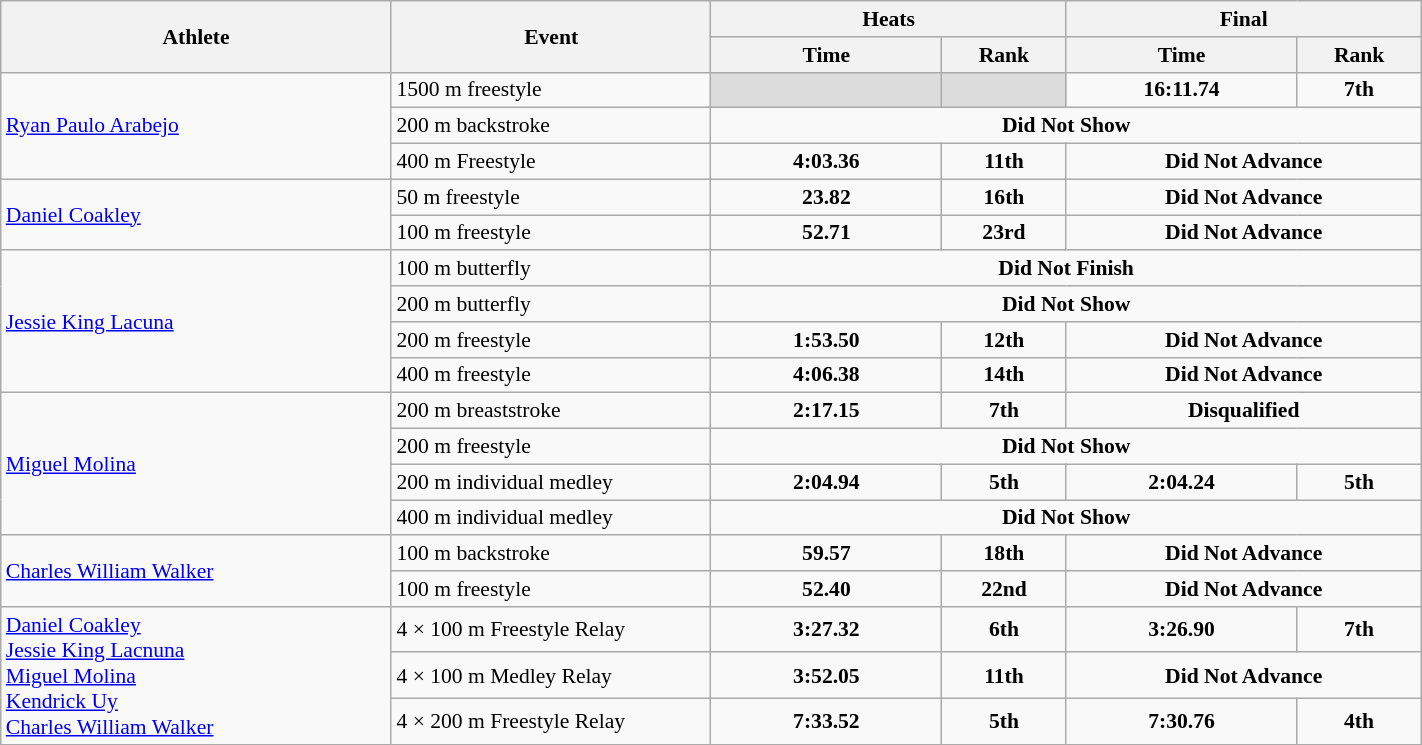<table class="wikitable" width="75%" style="text-align:center; font-size:90%">
<tr>
<th rowspan="2" width="22%">Athlete</th>
<th rowspan="2" width="18%">Event</th>
<th colspan="2" width="20%">Heats</th>
<th colspan="2" width="20%">Final</th>
</tr>
<tr>
<th width="13%">Time</th>
<th>Rank</th>
<th width="13%">Time</th>
<th>Rank</th>
</tr>
<tr>
<td rowspan="3" align="left"><a href='#'>Ryan Paulo Arabejo</a></td>
<td align="left">1500 m freestyle</td>
<td bgcolor=#DCDCDC></td>
<td bgcolor=#DCDCDC></td>
<td><strong>16:11.74</strong></td>
<td><strong>7th</strong></td>
</tr>
<tr>
<td align="left">200 m backstroke</td>
<td colspan=4 align=center><strong>Did Not Show</strong></td>
</tr>
<tr>
<td align="left">400 m Freestyle</td>
<td><strong>4:03.36</strong></td>
<td><strong>11th</strong></td>
<td colspan=2 align=center><strong>Did Not Advance</strong></td>
</tr>
<tr>
<td rowspan="2" align="left"><a href='#'>Daniel Coakley</a></td>
<td align="left">50 m freestyle</td>
<td><strong>23.82</strong></td>
<td><strong>16th</strong></td>
<td colspan=2 align=center><strong>Did Not Advance</strong></td>
</tr>
<tr>
<td align="left">100 m freestyle</td>
<td><strong>52.71</strong></td>
<td><strong>23rd</strong></td>
<td colspan=2 align=center><strong>Did Not Advance</strong></td>
</tr>
<tr>
<td rowspan="4" align="left"><a href='#'>Jessie King Lacuna</a></td>
<td align="left">100 m butterfly</td>
<td colspan=4 align=center><strong>Did Not Finish</strong></td>
</tr>
<tr>
<td align="left">200 m butterfly</td>
<td colspan=4 align=center><strong>Did Not Show</strong></td>
</tr>
<tr>
<td align="left">200 m freestyle</td>
<td><strong>1:53.50</strong></td>
<td><strong>12th</strong></td>
<td colspan=2 align=center><strong>Did Not Advance</strong></td>
</tr>
<tr>
<td align="left">400 m freestyle</td>
<td><strong>4:06.38</strong></td>
<td><strong>14th</strong></td>
<td colspan=2 align=center><strong>Did Not Advance</strong></td>
</tr>
<tr>
<td rowspan="4" align="left"><a href='#'>Miguel Molina</a></td>
<td align="left">200 m breaststroke</td>
<td><strong>2:17.15</strong></td>
<td><strong>7th</strong></td>
<td colspan=2 align=center><strong>Disqualified</strong></td>
</tr>
<tr>
<td align="left">200 m freestyle</td>
<td colspan=4 align=center><strong>Did Not Show</strong></td>
</tr>
<tr>
<td align="left">200 m individual medley</td>
<td><strong>2:04.94</strong></td>
<td><strong>5th</strong></td>
<td><strong>2:04.24</strong></td>
<td><strong>5th</strong></td>
</tr>
<tr>
<td align="left">400 m individual medley</td>
<td colspan=4 align=center><strong>Did Not Show</strong></td>
</tr>
<tr>
<td rowspan="2" align="left"><a href='#'>Charles William Walker</a></td>
<td align="left">100 m backstroke</td>
<td><strong>59.57</strong></td>
<td><strong>18th</strong></td>
<td colspan=2 align=center><strong>Did Not Advance</strong></td>
</tr>
<tr>
<td align="left">100 m freestyle</td>
<td><strong>52.40</strong></td>
<td><strong>22nd</strong></td>
<td colspan=2 align=center><strong>Did Not Advance</strong></td>
</tr>
<tr>
<td rowspan="3" align="left"><a href='#'>Daniel Coakley</a> <br> <a href='#'>Jessie King Lacnuna</a> <br> <a href='#'>Miguel Molina</a> <br> <a href='#'>Kendrick Uy</a> <br> <a href='#'>Charles William Walker</a></td>
<td align="left">4 × 100 m Freestyle Relay</td>
<td><strong>3:27.32</strong></td>
<td><strong>6th</strong></td>
<td><strong>3:26.90</strong></td>
<td><strong>7th</strong></td>
</tr>
<tr>
<td align="left">4 × 100 m Medley Relay</td>
<td><strong>3:52.05</strong></td>
<td><strong>11th</strong></td>
<td colspan=2 align=center><strong>Did Not Advance</strong></td>
</tr>
<tr>
<td align="left">4 × 200 m Freestyle Relay</td>
<td><strong>7:33.52</strong></td>
<td><strong>5th</strong></td>
<td><strong>7:30.76</strong></td>
<td><strong>4th</strong></td>
</tr>
<tr>
</tr>
</table>
